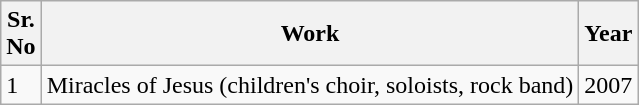<table class="wikitable">
<tr>
<th>Sr.<br>No</th>
<th>Work</th>
<th>Year</th>
</tr>
<tr>
<td>1</td>
<td>Miracles of Jesus (children's choir, soloists, rock band)</td>
<td>2007</td>
</tr>
</table>
